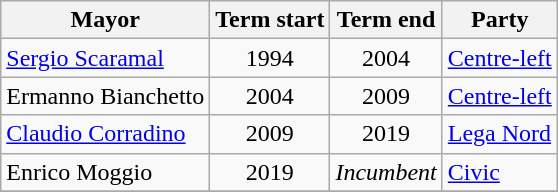<table class="wikitable">
<tr>
<th>Mayor</th>
<th>Term start</th>
<th>Term end</th>
<th>Party</th>
</tr>
<tr>
<td><a href='#'>Sergio Scaramal</a></td>
<td align=center>1994</td>
<td align=center>2004</td>
<td><a href='#'>Centre-left</a></td>
</tr>
<tr>
<td>Ermanno Bianchetto</td>
<td align=center>2004</td>
<td align=center>2009</td>
<td><a href='#'>Centre-left</a></td>
</tr>
<tr>
<td><a href='#'>Claudio Corradino</a></td>
<td align=center>2009</td>
<td align=center>2019</td>
<td><a href='#'>Lega Nord</a></td>
</tr>
<tr>
<td>Enrico Moggio</td>
<td align=center>2019</td>
<td align=center><em>Incumbent</em></td>
<td><a href='#'>Civic</a></td>
</tr>
<tr>
</tr>
</table>
